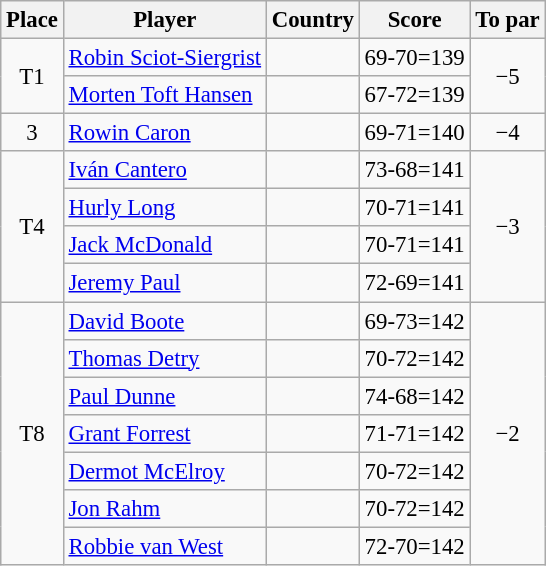<table class="wikitable" style="font-size:95%;">
<tr>
<th>Place</th>
<th>Player</th>
<th>Country</th>
<th>Score</th>
<th>To par</th>
</tr>
<tr>
<td rowspan="2" align=center>T1</td>
<td><a href='#'>Robin Sciot-Siergrist</a></td>
<td></td>
<td align=center>69-70=139</td>
<td rowspan="2" align=center>−5</td>
</tr>
<tr>
<td><a href='#'>Morten Toft Hansen</a></td>
<td></td>
<td align=center>67-72=139</td>
</tr>
<tr>
<td align=center>3</td>
<td><a href='#'>Rowin Caron</a></td>
<td></td>
<td align=center>69-71=140</td>
<td align=center>−4</td>
</tr>
<tr>
<td rowspan="4" align=center>T4</td>
<td><a href='#'>Iván Cantero</a></td>
<td></td>
<td align="center">73-68=141</td>
<td rowspan="4" align=center>−3</td>
</tr>
<tr>
<td><a href='#'>Hurly Long</a></td>
<td></td>
<td align="center">70-71=141</td>
</tr>
<tr>
<td><a href='#'>Jack McDonald</a></td>
<td></td>
<td align=center>70-71=141</td>
</tr>
<tr>
<td><a href='#'>Jeremy Paul</a></td>
<td></td>
<td align=center>72-69=141</td>
</tr>
<tr>
<td rowspan="7" align=center>T8</td>
<td><a href='#'>David Boote</a></td>
<td></td>
<td align=center>69-73=142</td>
<td rowspan="7" align=center>−2</td>
</tr>
<tr>
<td><a href='#'>Thomas Detry</a></td>
<td></td>
<td align=center>70-72=142</td>
</tr>
<tr>
<td><a href='#'>Paul Dunne</a></td>
<td></td>
<td align=center>74-68=142</td>
</tr>
<tr>
<td><a href='#'>Grant Forrest</a></td>
<td></td>
<td align=center>71-71=142</td>
</tr>
<tr>
<td><a href='#'>Dermot McElroy</a></td>
<td></td>
<td align=center>70-72=142</td>
</tr>
<tr>
<td><a href='#'>Jon Rahm</a></td>
<td></td>
<td align=center>70-72=142</td>
</tr>
<tr>
<td><a href='#'>Robbie van West</a></td>
<td></td>
<td align=center>72-70=142</td>
</tr>
</table>
